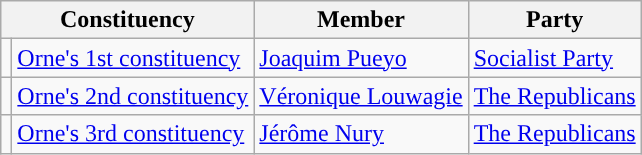<table class="wikitable">
<tr>
<th colspan="2">Constituency</th>
<th>Member</th>
<th>Party</th>
</tr>
<tr>
<td style="background-color: "></td>
<td><a href='#'>Orne's 1st constituency</a></td>
<td><a href='#'>Joaquim Pueyo</a></td>
<td><a href='#'>Socialist Party</a></td>
</tr>
<tr>
<td style="background-color: "></td>
<td><a href='#'>Orne's 2nd constituency</a></td>
<td><a href='#'>Véronique Louwagie</a></td>
<td><a href='#'>The Republicans</a></td>
</tr>
<tr>
<td style="background-color: "></td>
<td><a href='#'>Orne's 3rd constituency</a></td>
<td><a href='#'>Jérôme Nury</a></td>
<td><a href='#'>The Republicans</a></td>
</tr>
</table>
